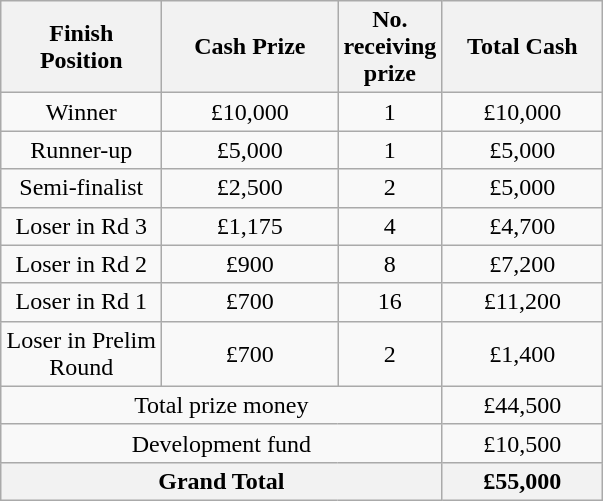<table class="wikitable" style="text-align:center;">
<tr>
<th width=100 abbr="Finish Position">Finish Position</th>
<th width=110 abbr="Cash Prize">Cash Prize</th>
<th width=50 abbr="No. receiving prize">No. receiving prize</th>
<th width=100 abbr="Total Cash">Total Cash</th>
</tr>
<tr>
<td>Winner</td>
<td>£10,000</td>
<td>1</td>
<td>£10,000</td>
</tr>
<tr>
<td>Runner-up</td>
<td>£5,000</td>
<td>1</td>
<td>£5,000</td>
</tr>
<tr>
<td>Semi-finalist</td>
<td>£2,500</td>
<td>2</td>
<td>£5,000</td>
</tr>
<tr>
<td>Loser in Rd 3</td>
<td>£1,175</td>
<td>4</td>
<td>£4,700</td>
</tr>
<tr>
<td>Loser in Rd 2</td>
<td>£900</td>
<td>8</td>
<td>£7,200</td>
</tr>
<tr>
<td>Loser in Rd 1</td>
<td>£700</td>
<td>16</td>
<td>£11,200</td>
</tr>
<tr>
<td>Loser in Prelim Round</td>
<td>£700</td>
<td>2</td>
<td>£1,400</td>
</tr>
<tr>
<td colspan="3">Total prize money</td>
<td>£44,500</td>
</tr>
<tr>
<td colspan="3">Development fund</td>
<td>£10,500</td>
</tr>
<tr>
<th colspan="3">Grand Total</th>
<th>£55,000</th>
</tr>
</table>
